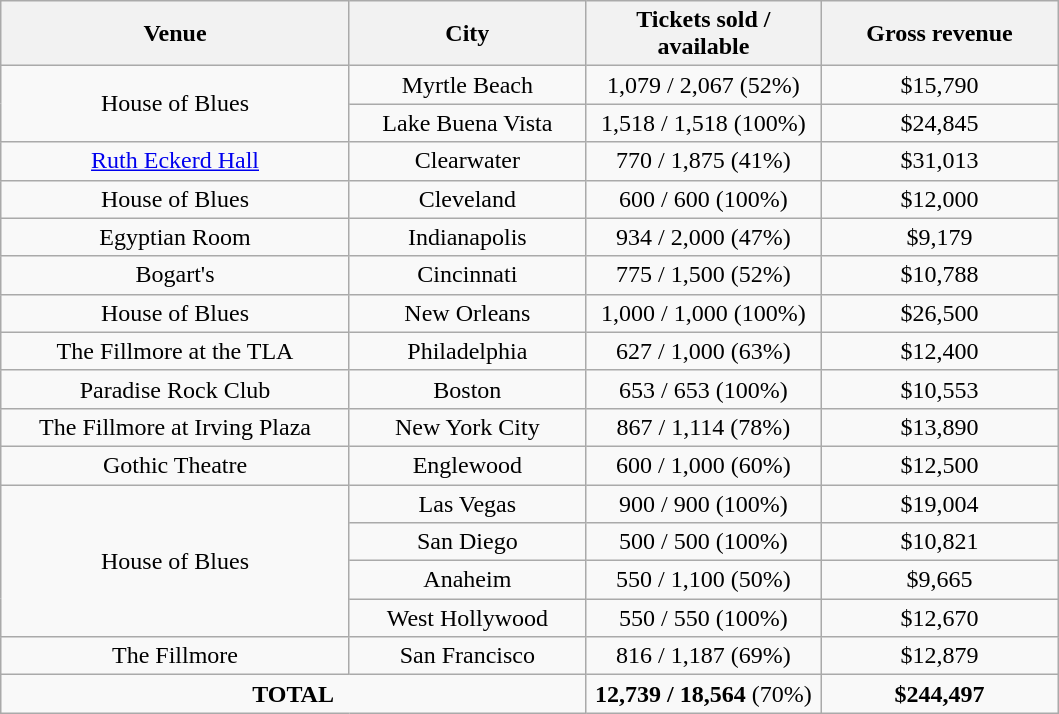<table class="wikitable" style="text-align:center;">
<tr>
<th width="225">Venue</th>
<th width="150">City</th>
<th width="150">Tickets sold / available</th>
<th width="150">Gross revenue</th>
</tr>
<tr>
<td rowspan="2">House of Blues</td>
<td>Myrtle Beach</td>
<td>1,079 / 2,067 (52%)</td>
<td>$15,790</td>
</tr>
<tr>
<td>Lake Buena Vista</td>
<td>1,518 / 1,518 (100%)</td>
<td>$24,845</td>
</tr>
<tr>
<td><a href='#'>Ruth Eckerd Hall</a></td>
<td>Clearwater</td>
<td>770 / 1,875 (41%)</td>
<td>$31,013</td>
</tr>
<tr>
<td>House of Blues</td>
<td>Cleveland</td>
<td>600 / 600 (100%)</td>
<td>$12,000</td>
</tr>
<tr>
<td>Egyptian Room</td>
<td>Indianapolis</td>
<td>934 / 2,000 (47%)</td>
<td>$9,179</td>
</tr>
<tr>
<td>Bogart's</td>
<td>Cincinnati</td>
<td>775 / 1,500 (52%)</td>
<td>$10,788</td>
</tr>
<tr>
<td>House of Blues</td>
<td>New Orleans</td>
<td>1,000 / 1,000 (100%)</td>
<td>$26,500</td>
</tr>
<tr>
<td>The Fillmore at the TLA</td>
<td>Philadelphia</td>
<td>627 / 1,000 (63%)</td>
<td>$12,400</td>
</tr>
<tr>
<td>Paradise Rock Club</td>
<td>Boston</td>
<td>653 / 653 (100%)</td>
<td>$10,553</td>
</tr>
<tr>
<td>The Fillmore at Irving Plaza</td>
<td>New York City</td>
<td>867 / 1,114 (78%)</td>
<td>$13,890</td>
</tr>
<tr>
<td>Gothic Theatre</td>
<td>Englewood</td>
<td>600 / 1,000 (60%)</td>
<td>$12,500</td>
</tr>
<tr>
<td rowspan="4">House of Blues</td>
<td>Las Vegas</td>
<td>900 / 900 (100%)</td>
<td>$19,004</td>
</tr>
<tr>
<td>San Diego</td>
<td>500 / 500 (100%)</td>
<td>$10,821</td>
</tr>
<tr>
<td>Anaheim</td>
<td>550 / 1,100 (50%)</td>
<td>$9,665</td>
</tr>
<tr>
<td>West Hollywood</td>
<td>550 / 550 (100%)</td>
<td>$12,670</td>
</tr>
<tr>
<td>The Fillmore</td>
<td>San Francisco</td>
<td>816 / 1,187 (69%)</td>
<td>$12,879</td>
</tr>
<tr>
<td colspan="2"><strong>TOTAL</strong></td>
<td><strong>12,739 / 18,564</strong> (70%)</td>
<td><strong>$244,497</strong></td>
</tr>
</table>
